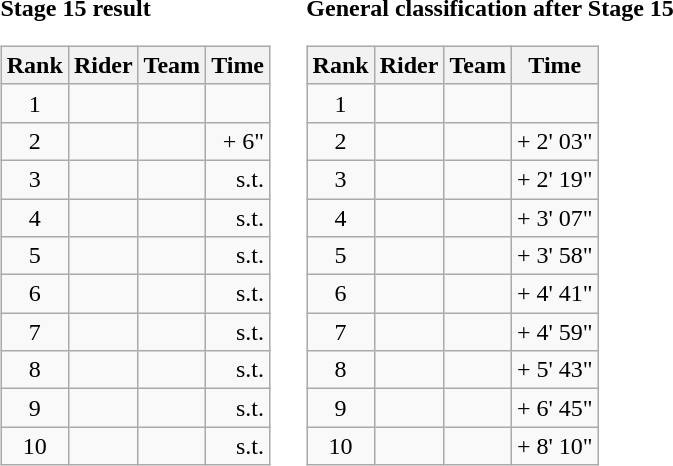<table>
<tr>
<td><strong>Stage 15 result</strong><br><table class="wikitable">
<tr>
<th scope="col">Rank</th>
<th scope="col">Rider</th>
<th scope="col">Team</th>
<th scope="col">Time</th>
</tr>
<tr>
<td style="text-align:center;">1</td>
<td></td>
<td></td>
<td style="text-align:right;"></td>
</tr>
<tr>
<td style="text-align:center;">2</td>
<td></td>
<td></td>
<td style="text-align:right;">+ 6"</td>
</tr>
<tr>
<td style="text-align:center;">3</td>
<td></td>
<td></td>
<td style="text-align:right;">s.t.</td>
</tr>
<tr>
<td style="text-align:center;">4</td>
<td></td>
<td></td>
<td style="text-align:right;">s.t.</td>
</tr>
<tr>
<td style="text-align:center;">5</td>
<td></td>
<td></td>
<td style="text-align:right;">s.t.</td>
</tr>
<tr>
<td style="text-align:center;">6</td>
<td></td>
<td></td>
<td style="text-align:right;">s.t.</td>
</tr>
<tr>
<td style="text-align:center;">7</td>
<td></td>
<td></td>
<td style="text-align:right;">s.t.</td>
</tr>
<tr>
<td style="text-align:center;">8</td>
<td></td>
<td></td>
<td style="text-align:right;">s.t.</td>
</tr>
<tr>
<td style="text-align:center;">9</td>
<td></td>
<td></td>
<td style="text-align:right;">s.t.</td>
</tr>
<tr>
<td style="text-align:center;">10</td>
<td></td>
<td></td>
<td style="text-align:right;">s.t.</td>
</tr>
</table>
</td>
<td></td>
<td><strong>General classification after Stage 15</strong><br><table class="wikitable">
<tr>
<th scope="col">Rank</th>
<th scope="col">Rider</th>
<th scope="col">Team</th>
<th scope="col">Time</th>
</tr>
<tr>
<td style="text-align:center;">1</td>
<td></td>
<td></td>
<td style="text-align:right;"></td>
</tr>
<tr>
<td style="text-align:center;">2</td>
<td></td>
<td></td>
<td style="text-align:right;">+ 2' 03"</td>
</tr>
<tr>
<td style="text-align:center;">3</td>
<td></td>
<td></td>
<td style="text-align:right;">+ 2' 19"</td>
</tr>
<tr>
<td style="text-align:center;">4</td>
<td></td>
<td></td>
<td style="text-align:right;">+ 3' 07"</td>
</tr>
<tr>
<td style="text-align:center;">5</td>
<td></td>
<td></td>
<td style="text-align:right;">+ 3' 58"</td>
</tr>
<tr>
<td style="text-align:center;">6</td>
<td></td>
<td></td>
<td style="text-align:right;">+ 4' 41"</td>
</tr>
<tr>
<td style="text-align:center;">7</td>
<td></td>
<td></td>
<td style="text-align:right;">+ 4' 59"</td>
</tr>
<tr>
<td style="text-align:center;">8</td>
<td></td>
<td></td>
<td style="text-align:right;">+ 5' 43"</td>
</tr>
<tr>
<td style="text-align:center;">9</td>
<td></td>
<td></td>
<td style="text-align:right;">+ 6' 45"</td>
</tr>
<tr>
<td style="text-align:center;">10</td>
<td></td>
<td></td>
<td style="text-align:right;">+ 8' 10"</td>
</tr>
</table>
</td>
</tr>
</table>
